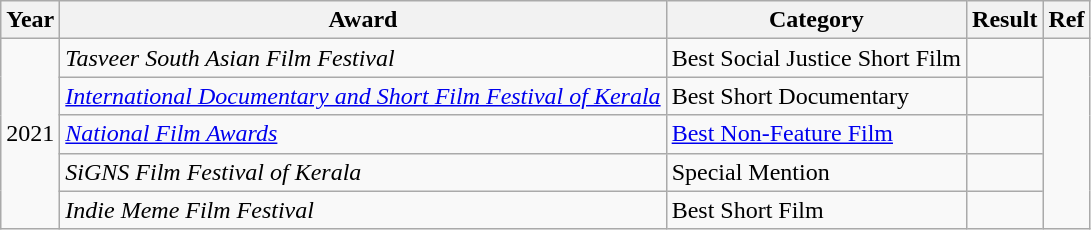<table class="wikitable">
<tr>
<th>Year</th>
<th>Award</th>
<th>Category</th>
<th>Result</th>
<th>Ref</th>
</tr>
<tr>
<td rowspan="5">2021</td>
<td><em>Tasveer South Asian Film Festival</em></td>
<td>Best Social Justice Short Film</td>
<td></td>
<td rowspan="5"></td>
</tr>
<tr>
<td><em><a href='#'>International Documentary and Short Film Festival of Kerala</a></em></td>
<td>Best Short Documentary</td>
<td></td>
</tr>
<tr>
<td><em><a href='#'>National Film Awards</a></em></td>
<td><a href='#'>Best Non-Feature Film</a></td>
<td></td>
</tr>
<tr>
<td><em>SiGNS Film Festival of Kerala</em></td>
<td>Special Mention</td>
<td></td>
</tr>
<tr>
<td><em>Indie Meme Film Festival</em></td>
<td>Best Short Film</td>
<td></td>
</tr>
</table>
